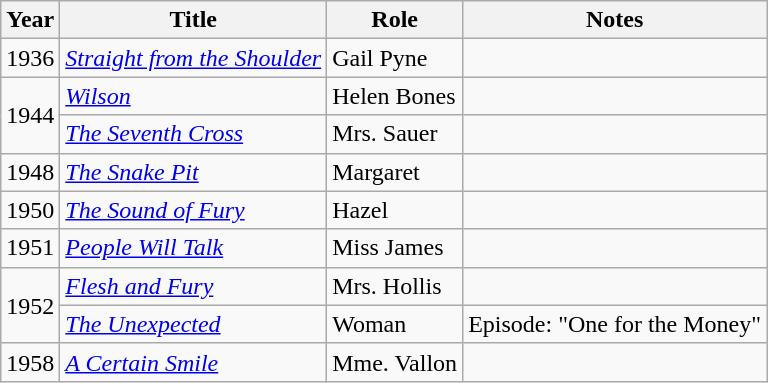<table class="wikitable">
<tr>
<th>Year</th>
<th>Title</th>
<th>Role</th>
<th>Notes</th>
</tr>
<tr>
<td>1936</td>
<td><em><a href='#'>Straight from the Shoulder</a></em></td>
<td>Gail Pyne</td>
<td></td>
</tr>
<tr>
<td rowspan=2>1944</td>
<td><em><a href='#'>Wilson</a></em></td>
<td>Helen Bones</td>
<td></td>
</tr>
<tr>
<td><em><a href='#'>The Seventh Cross</a></em></td>
<td>Mrs. Sauer</td>
<td></td>
</tr>
<tr>
<td>1948</td>
<td><em><a href='#'>The Snake Pit</a></em></td>
<td>Margaret</td>
<td></td>
</tr>
<tr>
<td>1950</td>
<td><em><a href='#'>The Sound of Fury</a></em></td>
<td>Hazel</td>
<td></td>
</tr>
<tr>
<td>1951</td>
<td><em><a href='#'>People Will Talk</a></em></td>
<td>Miss James</td>
<td></td>
</tr>
<tr>
<td rowspan=2>1952</td>
<td><em><a href='#'>Flesh and Fury</a></em></td>
<td>Mrs. Hollis</td>
<td></td>
</tr>
<tr>
<td><em><a href='#'>The Unexpected</a></em></td>
<td>Woman</td>
<td>Episode: "One for the Money"</td>
</tr>
<tr>
<td>1958</td>
<td><em><a href='#'>A Certain Smile</a></em></td>
<td>Mme. Vallon</td>
<td></td>
</tr>
</table>
